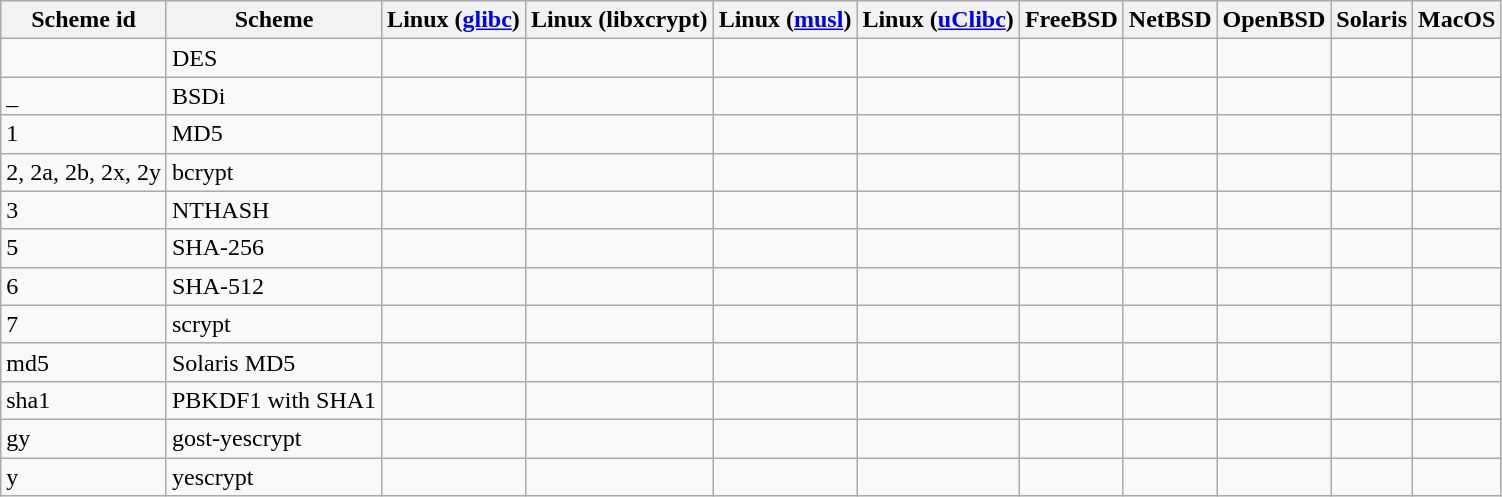<table class="wikitable" style="margin-bottom: 10px;">
<tr>
<th>Scheme id</th>
<th>Scheme</th>
<th>Linux (<a href='#'>glibc</a>)</th>
<th>Linux (libxcrypt)</th>
<th>Linux (<a href='#'>musl</a>)</th>
<th>Linux (<a href='#'>uClibc</a>)</th>
<th>FreeBSD</th>
<th>NetBSD</th>
<th>OpenBSD</th>
<th>Solaris</th>
<th>MacOS</th>
</tr>
<tr>
<td></td>
<td>DES</td>
<td></td>
<td></td>
<td></td>
<td></td>
<td></td>
<td></td>
<td></td>
<td></td>
<td></td>
</tr>
<tr>
<td>_</td>
<td>BSDi</td>
<td></td>
<td></td>
<td></td>
<td></td>
<td></td>
<td></td>
<td></td>
<td></td>
<td></td>
</tr>
<tr>
<td>1</td>
<td>MD5</td>
<td></td>
<td></td>
<td></td>
<td></td>
<td></td>
<td></td>
<td></td>
<td></td>
<td></td>
</tr>
<tr>
<td>2, 2a, 2b, 2x, 2y</td>
<td>bcrypt</td>
<td></td>
<td></td>
<td></td>
<td></td>
<td></td>
<td></td>
<td></td>
<td></td>
<td></td>
</tr>
<tr>
<td>3</td>
<td>NTHASH</td>
<td></td>
<td></td>
<td></td>
<td></td>
<td></td>
<td></td>
<td></td>
<td></td>
<td></td>
</tr>
<tr>
<td>5</td>
<td>SHA-256</td>
<td></td>
<td></td>
<td></td>
<td></td>
<td></td>
<td></td>
<td></td>
<td></td>
<td></td>
</tr>
<tr>
<td>6</td>
<td>SHA-512</td>
<td></td>
<td></td>
<td></td>
<td></td>
<td></td>
<td></td>
<td></td>
<td></td>
<td></td>
</tr>
<tr>
<td>7</td>
<td>scrypt</td>
<td></td>
<td></td>
<td></td>
<td></td>
<td></td>
<td></td>
<td></td>
<td></td>
<td></td>
</tr>
<tr>
<td>md5</td>
<td>Solaris MD5</td>
<td></td>
<td></td>
<td></td>
<td></td>
<td></td>
<td></td>
<td></td>
<td></td>
<td></td>
</tr>
<tr>
<td>sha1</td>
<td>PBKDF1 with SHA1</td>
<td></td>
<td></td>
<td></td>
<td></td>
<td></td>
<td></td>
<td></td>
<td></td>
<td></td>
</tr>
<tr>
<td>gy</td>
<td>gost-yescrypt</td>
<td></td>
<td></td>
<td></td>
<td></td>
<td></td>
<td></td>
<td></td>
<td></td>
<td></td>
</tr>
<tr>
<td>y</td>
<td>yescrypt</td>
<td></td>
<td></td>
<td></td>
<td></td>
<td></td>
<td></td>
<td></td>
<td></td>
<td></td>
</tr>
</table>
